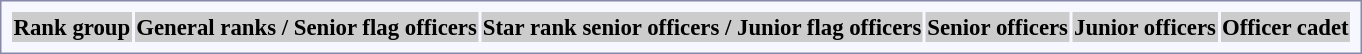<table style="border:1px solid #8888aa; background:#f7f8ff; padding:5px; font-size:95%; margin:0 12px 12px 0;">
<tr style="background-color:#CCCCCC; width: 100%">
<th>Rank group</th>
<th colspan=8>General ranks / Senior flag officers</th>
<th colspan=2>Star rank senior officers / Junior flag officers</th>
<th colspan=4>Senior officers</th>
<th colspan=10>Junior officers</th>
<th colspan=12>Officer cadet<br></th>
</tr>
</table>
